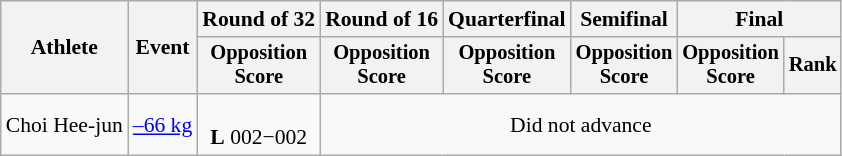<table class=wikitable style=font-size:90%;text-align:center>
<tr>
<th rowspan=2>Athlete</th>
<th rowspan=2>Event</th>
<th>Round of 32</th>
<th>Round of 16</th>
<th>Quarterfinal</th>
<th>Semifinal</th>
<th colspan=2>Final</th>
</tr>
<tr style=font-size:95%>
<th>Opposition<br>Score</th>
<th>Opposition<br>Score</th>
<th>Opposition<br>Score</th>
<th>Opposition<br>Score</th>
<th>Opposition<br>Score</th>
<th>Rank</th>
</tr>
<tr>
<td align=left>Choi Hee-jun</td>
<td align=left><a href='#'>–66 kg</a></td>
<td><br><strong>L</strong> 002−002</td>
<td colspan=5>Did not advance</td>
</tr>
</table>
